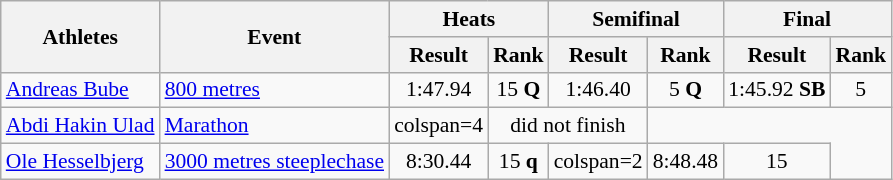<table class="wikitable" border="1" style="font-size:90%">
<tr>
<th rowspan="2">Athletes</th>
<th rowspan="2">Event</th>
<th colspan="2">Heats</th>
<th colspan="2">Semifinal</th>
<th colspan="2">Final</th>
</tr>
<tr>
<th>Result</th>
<th>Rank</th>
<th>Result</th>
<th>Rank</th>
<th>Result</th>
<th>Rank</th>
</tr>
<tr>
<td><a href='#'>Andreas Bube</a></td>
<td><a href='#'>800 metres</a></td>
<td align=center>1:47.94</td>
<td align=center>15 <strong>Q</strong></td>
<td align=center>1:46.40</td>
<td align=center>5 <strong>Q</strong></td>
<td align=center>1:45.92 <strong>SB</strong></td>
<td align=center>5</td>
</tr>
<tr>
<td><a href='#'>Abdi Hakin Ulad</a></td>
<td><a href='#'>Marathon</a></td>
<td>colspan=4</td>
<td align=center colspan=2>did not finish</td>
</tr>
<tr>
<td><a href='#'>Ole Hesselbjerg</a></td>
<td><a href='#'>3000 metres steeplechase</a></td>
<td align=center>8:30.44</td>
<td align=center>15 <strong>q</strong></td>
<td>colspan=2</td>
<td align=center>8:48.48</td>
<td align=center>15</td>
</tr>
</table>
